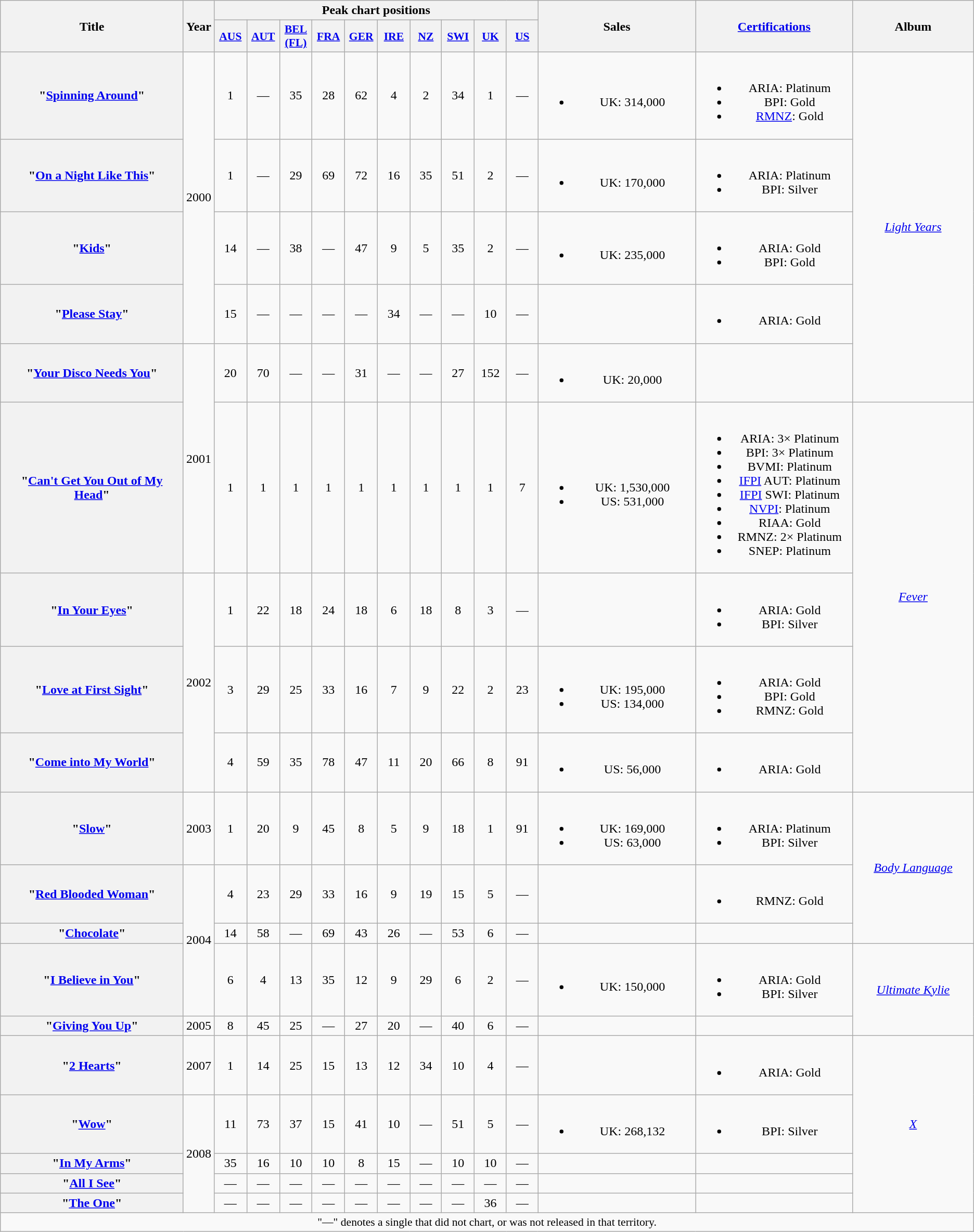<table class="wikitable plainrowheaders" style="text-align:center;">
<tr>
<th scope="col" rowspan=2 style="width:15.5em;">Title</th>
<th scope="col" rowspan=2>Year</th>
<th scope="col" colspan=10>Peak chart positions</th>
<th scope="col" rowspan=2 style="width:13em;">Sales</th>
<th scope="col" rowspan=2 style="width:13em;"><a href='#'>Certifications</a></th>
<th scope="col" rowspan=2 style="width:10em;">Album</th>
</tr>
<tr>
<th scope="col" style="width:2.5em; font-size:90%;"><a href='#'>AUS</a><br></th>
<th scope="col" style="width:2.5em; font-size:90%;"><a href='#'>AUT</a><br></th>
<th scope="col" style="width:2.5em; font-size:90%;"><a href='#'>BEL (FL)</a><br></th>
<th scope="col" style="width:2.5em; font-size:90%;"><a href='#'>FRA</a><br></th>
<th scope="col" style="width:2.5em; font-size:90%;"><a href='#'>GER</a><br></th>
<th scope="col" style="width:2.5em; font-size:90%;"><a href='#'>IRE</a><br></th>
<th scope="col" style="width:2.5em; font-size:90%;"><a href='#'>NZ</a><br></th>
<th scope="col" style="width:2.5em; font-size:90%;"><a href='#'>SWI</a><br></th>
<th scope="col" style="width:2.5em; font-size:90%;"><a href='#'>UK</a><br></th>
<th scope="col" style="width:2.5em; font-size:90%;"><a href='#'>US</a><br></th>
</tr>
<tr>
<th scope=row>"<a href='#'>Spinning Around</a>"</th>
<td rowspan=4>2000</td>
<td>1</td>
<td>—</td>
<td>35</td>
<td>28</td>
<td>62</td>
<td>4</td>
<td>2</td>
<td>34</td>
<td>1</td>
<td>—</td>
<td><br><ul><li>UK: 314,000</li></ul></td>
<td><br><ul><li>ARIA: Platinum</li><li>BPI: Gold</li><li><a href='#'>RMNZ</a>: Gold</li></ul></td>
<td rowspan=5><em><a href='#'>Light Years</a></em></td>
</tr>
<tr>
<th scope=row>"<a href='#'>On a Night Like This</a>"</th>
<td>1</td>
<td>—</td>
<td>29</td>
<td>69</td>
<td>72</td>
<td>16</td>
<td>35</td>
<td>51</td>
<td>2</td>
<td>—</td>
<td><br><ul><li>UK: 170,000</li></ul></td>
<td><br><ul><li>ARIA: Platinum</li><li>BPI: Silver</li></ul></td>
</tr>
<tr>
<th scope=row>"<a href='#'>Kids</a>"<br></th>
<td>14</td>
<td>—</td>
<td>38</td>
<td>—</td>
<td>47</td>
<td>9</td>
<td>5</td>
<td>35</td>
<td>2</td>
<td>—</td>
<td><br><ul><li>UK: 235,000</li></ul></td>
<td><br><ul><li>ARIA: Gold</li><li>BPI: Gold</li></ul></td>
</tr>
<tr>
<th scope=row>"<a href='#'>Please Stay</a>"</th>
<td>15</td>
<td>—</td>
<td>—</td>
<td>—</td>
<td>—</td>
<td>34</td>
<td>—</td>
<td>—</td>
<td>10</td>
<td>—</td>
<td></td>
<td><br><ul><li>ARIA: Gold</li></ul></td>
</tr>
<tr>
<th scope=row>"<a href='#'>Your Disco Needs You</a>"</th>
<td rowspan=2>2001</td>
<td>20</td>
<td>70</td>
<td>—</td>
<td>—</td>
<td>31</td>
<td>—</td>
<td>—</td>
<td>27</td>
<td>152</td>
<td>—</td>
<td><br><ul><li>UK: 20,000</li></ul></td>
</tr>
<tr>
<th scope=row>"<a href='#'>Can't Get You Out of My Head</a>"</th>
<td>1</td>
<td>1</td>
<td>1</td>
<td>1</td>
<td>1</td>
<td>1</td>
<td>1</td>
<td>1</td>
<td>1</td>
<td>7</td>
<td><br><ul><li>UK: 1,530,000</li><li>US: 531,000</li></ul></td>
<td><br><ul><li>ARIA: 3× Platinum</li><li>BPI: 3× Platinum</li><li>BVMI: Platinum</li><li><a href='#'>IFPI</a> AUT: Platinum</li><li><a href='#'>IFPI</a> SWI: Platinum</li><li><a href='#'>NVPI</a>: Platinum</li><li>RIAA: Gold</li><li>RMNZ: 2× Platinum</li><li>SNEP: Platinum</li></ul></td>
<td rowspan=4><em><a href='#'>Fever</a></em></td>
</tr>
<tr>
<th scope=row>"<a href='#'>In Your Eyes</a>"</th>
<td rowspan=3>2002</td>
<td>1</td>
<td>22</td>
<td>18</td>
<td>24</td>
<td>18</td>
<td>6</td>
<td>18</td>
<td>8</td>
<td>3</td>
<td>—</td>
<td></td>
<td><br><ul><li>ARIA: Gold</li><li>BPI: Silver</li></ul></td>
</tr>
<tr>
<th scope=row>"<a href='#'>Love at First Sight</a>"</th>
<td>3</td>
<td>29</td>
<td>25</td>
<td>33</td>
<td>16</td>
<td>7</td>
<td>9</td>
<td>22</td>
<td>2</td>
<td>23</td>
<td><br><ul><li>UK: 195,000</li><li>US: 134,000</li></ul></td>
<td><br><ul><li>ARIA: Gold</li><li>BPI: Gold</li><li>RMNZ: Gold</li></ul></td>
</tr>
<tr>
<th scope=row>"<a href='#'>Come into My World</a>"</th>
<td>4</td>
<td>59</td>
<td>35</td>
<td>78</td>
<td>47</td>
<td>11</td>
<td>20</td>
<td>66</td>
<td>8</td>
<td>91</td>
<td><br><ul><li>US: 56,000</li></ul></td>
<td><br><ul><li>ARIA: Gold</li></ul></td>
</tr>
<tr>
<th scope=row>"<a href='#'>Slow</a>"</th>
<td>2003</td>
<td>1</td>
<td>20</td>
<td>9</td>
<td>45</td>
<td>8</td>
<td>5</td>
<td>9</td>
<td>18</td>
<td>1</td>
<td>91</td>
<td><br><ul><li>UK: 169,000</li><li>US: 63,000</li></ul></td>
<td><br><ul><li>ARIA: Platinum</li><li>BPI: Silver</li></ul></td>
<td rowspan=3><em><a href='#'>Body Language</a></em></td>
</tr>
<tr>
<th scope=row>"<a href='#'>Red Blooded Woman</a>"</th>
<td rowspan=3>2004</td>
<td>4</td>
<td>23</td>
<td>29</td>
<td>33</td>
<td>16</td>
<td>9</td>
<td>19</td>
<td>15</td>
<td>5</td>
<td>—</td>
<td></td>
<td><br><ul><li>RMNZ: Gold</li></ul></td>
</tr>
<tr>
<th scope=row>"<a href='#'>Chocolate</a>"</th>
<td>14</td>
<td>58</td>
<td>—</td>
<td>69</td>
<td>43</td>
<td>26</td>
<td>—</td>
<td>53</td>
<td>6</td>
<td>—</td>
<td></td>
<td></td>
</tr>
<tr>
<th scope=row>"<a href='#'>I Believe in You</a>"</th>
<td>6</td>
<td>4</td>
<td>13</td>
<td>35</td>
<td>12</td>
<td>9</td>
<td>29</td>
<td>6</td>
<td>2</td>
<td>—</td>
<td><br><ul><li>UK: 150,000</li></ul></td>
<td><br><ul><li>ARIA: Gold</li><li>BPI: Silver</li></ul></td>
<td rowspan=2><em><a href='#'>Ultimate Kylie</a></em></td>
</tr>
<tr>
<th scope=row>"<a href='#'>Giving You Up</a>"</th>
<td>2005</td>
<td>8</td>
<td>45</td>
<td>25</td>
<td>—</td>
<td>27</td>
<td>20</td>
<td>—</td>
<td>40</td>
<td>6</td>
<td>—</td>
<td></td>
<td></td>
</tr>
<tr>
<th scope=row>"<a href='#'>2 Hearts</a>"</th>
<td>2007</td>
<td>1</td>
<td>14</td>
<td>25</td>
<td>15</td>
<td>13</td>
<td>12</td>
<td>34</td>
<td>10</td>
<td>4</td>
<td>—</td>
<td></td>
<td><br><ul><li>ARIA: Gold</li></ul></td>
<td rowspan=5><em><a href='#'>X</a></em></td>
</tr>
<tr>
<th scope=row>"<a href='#'>Wow</a>"</th>
<td rowspan=4>2008</td>
<td>11</td>
<td>73</td>
<td>37</td>
<td>15</td>
<td>41</td>
<td>10</td>
<td>—</td>
<td>51</td>
<td>5</td>
<td>—</td>
<td><br><ul><li>UK: 268,132</li></ul></td>
<td><br><ul><li>BPI: Silver</li></ul></td>
</tr>
<tr>
<th scope=row>"<a href='#'>In My Arms</a>"</th>
<td>35</td>
<td>16</td>
<td>10</td>
<td>10</td>
<td>8</td>
<td>15</td>
<td>—</td>
<td>10</td>
<td>10</td>
<td>—</td>
<td></td>
<td></td>
</tr>
<tr>
<th scope=row>"<a href='#'>All I See</a>"</th>
<td>—</td>
<td>—</td>
<td>—</td>
<td>—</td>
<td>—</td>
<td>—</td>
<td>—</td>
<td>—</td>
<td>—</td>
<td>—</td>
<td></td>
<td></td>
</tr>
<tr>
<th scope=row>"<a href='#'>The One</a>"</th>
<td>—</td>
<td>—</td>
<td>—</td>
<td>—</td>
<td>—</td>
<td>—</td>
<td>—</td>
<td>—</td>
<td>36</td>
<td>—</td>
<td></td>
<td></td>
</tr>
<tr>
<td colspan=16 style="font-size:90%">"—" denotes a single that did not chart, or was not released in that territory.</td>
</tr>
</table>
